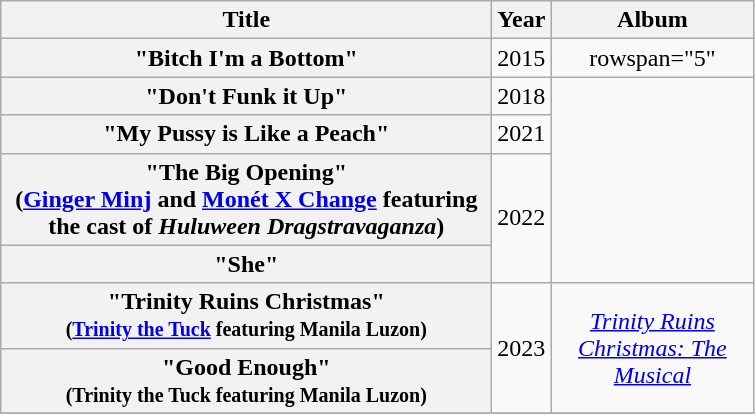<table class="wikitable plainrowheaders" style="text-align:center;">
<tr>
<th scope="col" style="width:20em;">Title</th>
<th scope="col" style="width:2em;">Year</th>
<th scope="col" style="width:8em;">Album</th>
</tr>
<tr>
<th scope="row">"Bitch I'm a Bottom"<br></th>
<td>2015</td>
<td>rowspan="5" </td>
</tr>
<tr>
<th scope="row">"Don't Funk it Up"<br></th>
<td>2018</td>
</tr>
<tr>
<th scope="row">"My Pussy is Like a Peach" </th>
<td>2021</td>
</tr>
<tr>
<th scope="row">"The Big Opening"<br>(<a href='#'>Ginger Minj</a> and <a href='#'>Monét X Change</a> featuring the cast of <em>Huluween Dragstravaganza</em>)</th>
<td rowspan="2">2022</td>
</tr>
<tr>
<th scope="row">"She"<br></th>
</tr>
<tr>
<th scope="row">"Trinity Ruins Christmas" <br><small>(<a href='#'>Trinity the Tuck</a> featuring Manila Luzon)</small></th>
<td rowspan="2">2023</td>
<td rowspan="2"><em><a href='#'>Trinity Ruins Christmas: The Musical</a></em></td>
</tr>
<tr>
<th scope="row">"Good Enough" <br><small>(Trinity the Tuck featuring Manila Luzon)</small></th>
</tr>
<tr>
</tr>
</table>
